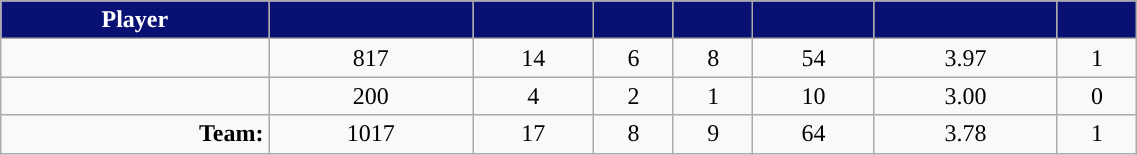<table class="wikitable sortable" style="width:60%; text-align:center;">
<tr>
<th style="color:white; background:#081073; ">Player</th>
<th style="color:white; background:#081073; "></th>
<th style="color:white; background:#081073; "></th>
<th style="color:white; background:#081073; "></th>
<th style="color:white; background:#081073; "></th>
<th style="color:white; background:#081073; "></th>
<th style="color:white; background:#081073; "></th>
<th style="color:white; background:#081073; "></th>
</tr>
<tr align="center">
<td align="right"></td>
<td>817</td>
<td>14</td>
<td>6</td>
<td>8</td>
<td>54</td>
<td>3.97</td>
<td>1</td>
</tr>
<tr align="center">
<td align="right"></td>
<td>200</td>
<td>4</td>
<td>2</td>
<td>1</td>
<td>10</td>
<td>3.00</td>
<td>0</td>
</tr>
<tr align="center">
<td align="right"><strong>Team:</strong></td>
<td>1017</td>
<td>17</td>
<td>8</td>
<td>9</td>
<td>64</td>
<td>3.78</td>
<td>1</td>
</tr>
</table>
